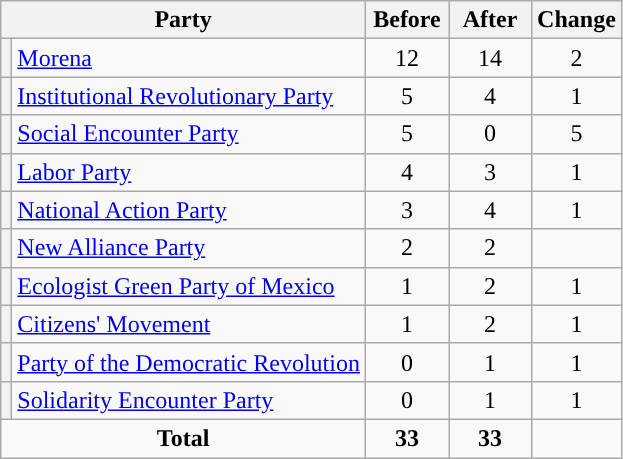<table class="wikitable" style="text-align:center;">
<tr>
<th colspan="2">Party</th>
<th style="width:3em">Before</th>
<th style="width:3em">After</th>
<th style="width:3em">Change</th>
</tr>
<tr>
<th style="background-color:"></th>
<td style="text-align:left;"><a href='#'>Morena</a></td>
<td>12</td>
<td>14</td>
<td>2</td>
</tr>
<tr>
<th style="background-color:"></th>
<td style="text-align:left;"><a href='#'>Institutional Revolutionary Party</a></td>
<td>5</td>
<td>4</td>
<td>1</td>
</tr>
<tr>
<th style="background-color:"></th>
<td style="text-align:left;"><a href='#'>Social Encounter Party</a></td>
<td>5</td>
<td>0</td>
<td>5</td>
</tr>
<tr>
<th style="background-color:"></th>
<td style="text-align:left;"><a href='#'>Labor Party</a></td>
<td>4</td>
<td>3</td>
<td>1</td>
</tr>
<tr>
<th style="background-color:"></th>
<td style="text-align:left;"><a href='#'>National Action Party</a></td>
<td>3</td>
<td>4</td>
<td>1</td>
</tr>
<tr>
<th style="background-color:"></th>
<td style="text-align:left;"><a href='#'>New Alliance Party</a></td>
<td>2</td>
<td>2</td>
<td></td>
</tr>
<tr>
<th style="background-color:"></th>
<td style="text-align:left;"><a href='#'>Ecologist Green Party of Mexico</a></td>
<td>1</td>
<td>2</td>
<td>1</td>
</tr>
<tr>
<th style="background-color:"></th>
<td style="text-align:left;"><a href='#'>Citizens' Movement</a></td>
<td>1</td>
<td>2</td>
<td>1</td>
</tr>
<tr>
<th style="background-color:"></th>
<td style="text-align:left;"><a href='#'>Party of the Democratic Revolution</a></td>
<td>0</td>
<td>1</td>
<td>1</td>
</tr>
<tr>
<th style="background-color:"></th>
<td style="text-align:left;"><a href='#'>Solidarity Encounter Party</a></td>
<td>0</td>
<td>1</td>
<td>1</td>
</tr>
<tr>
<td colspan="2"><strong>Total</strong></td>
<td><strong>33</strong></td>
<td><strong>33</strong></td>
<td></td>
</tr>
</table>
